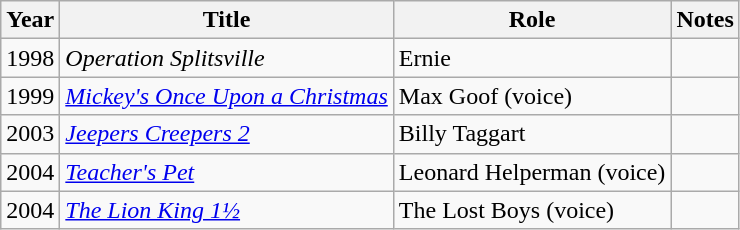<table class="wikitable">
<tr>
<th>Year</th>
<th>Title</th>
<th>Role</th>
<th>Notes</th>
</tr>
<tr>
<td>1998</td>
<td><em>Operation Splitsville</em></td>
<td>Ernie</td>
<td></td>
</tr>
<tr>
<td>1999</td>
<td><em><a href='#'>Mickey's Once Upon a Christmas</a></em></td>
<td>Max Goof (voice)</td>
<td></td>
</tr>
<tr>
<td>2003</td>
<td><em><a href='#'>Jeepers Creepers 2</a></em></td>
<td>Billy Taggart</td>
<td></td>
</tr>
<tr>
<td>2004</td>
<td><em><a href='#'>Teacher's Pet</a></em></td>
<td>Leonard Helperman (voice)</td>
<td></td>
</tr>
<tr>
<td>2004</td>
<td><em><a href='#'>The Lion King 1½</a></em></td>
<td>The Lost Boys (voice)</td>
<td></td>
</tr>
</table>
